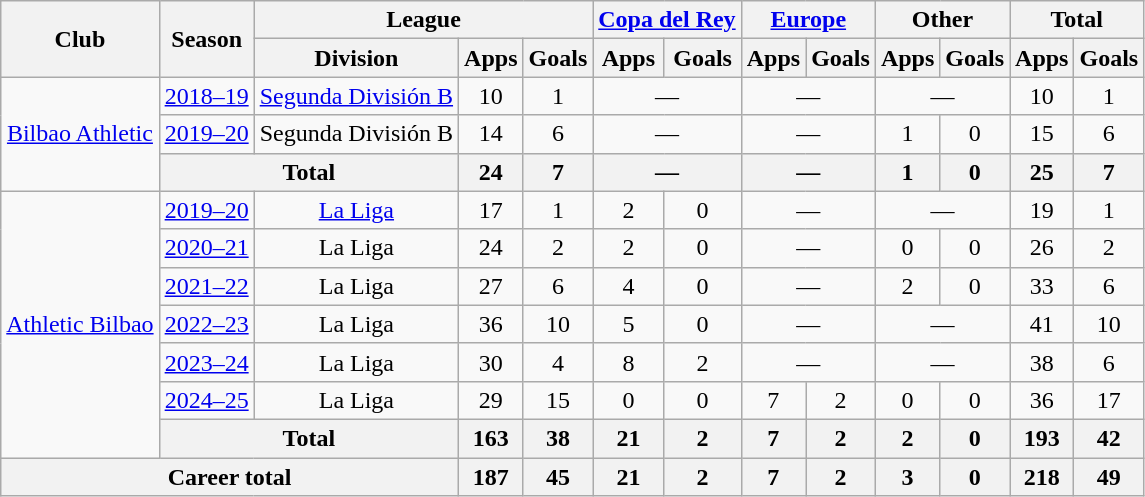<table class="wikitable" style="text-align:center">
<tr>
<th rowspan="2">Club</th>
<th rowspan="2">Season</th>
<th colspan="3">League</th>
<th colspan="2"><a href='#'>Copa del Rey</a></th>
<th colspan="2"><a href='#'>Europe</a></th>
<th colspan="2">Other</th>
<th colspan="2">Total</th>
</tr>
<tr>
<th>Division</th>
<th>Apps</th>
<th>Goals</th>
<th>Apps</th>
<th>Goals</th>
<th>Apps</th>
<th>Goals</th>
<th>Apps</th>
<th>Goals</th>
<th>Apps</th>
<th>Goals</th>
</tr>
<tr>
<td rowspan="3"><a href='#'>Bilbao Athletic</a></td>
<td><a href='#'>2018–19</a></td>
<td><a href='#'>Segunda División B</a></td>
<td>10</td>
<td>1</td>
<td colspan="2">—</td>
<td colspan="2">—</td>
<td colspan="2">—</td>
<td>10</td>
<td>1</td>
</tr>
<tr>
<td><a href='#'>2019–20</a></td>
<td>Segunda División B</td>
<td>14</td>
<td>6</td>
<td colspan="2">—</td>
<td colspan="2">—</td>
<td>1</td>
<td>0</td>
<td>15</td>
<td>6</td>
</tr>
<tr>
<th colspan="2">Total</th>
<th>24</th>
<th>7</th>
<th colspan="2">—</th>
<th colspan="2">—</th>
<th>1</th>
<th>0</th>
<th>25</th>
<th>7</th>
</tr>
<tr>
<td rowspan="7"><a href='#'>Athletic Bilbao</a></td>
<td><a href='#'>2019–20</a></td>
<td><a href='#'>La Liga</a></td>
<td>17</td>
<td>1</td>
<td>2</td>
<td>0</td>
<td colspan="2">—</td>
<td colspan="2">—</td>
<td>19</td>
<td>1</td>
</tr>
<tr>
<td><a href='#'>2020–21</a></td>
<td>La Liga</td>
<td>24</td>
<td>2</td>
<td>2</td>
<td>0</td>
<td colspan="2">—</td>
<td>0</td>
<td>0</td>
<td>26</td>
<td>2</td>
</tr>
<tr>
<td><a href='#'>2021–22</a></td>
<td>La Liga</td>
<td>27</td>
<td>6</td>
<td>4</td>
<td>0</td>
<td colspan="2">—</td>
<td>2</td>
<td>0</td>
<td>33</td>
<td>6</td>
</tr>
<tr>
<td><a href='#'>2022–23</a></td>
<td>La Liga</td>
<td>36</td>
<td>10</td>
<td>5</td>
<td>0</td>
<td colspan="2">—</td>
<td colspan="2">—</td>
<td>41</td>
<td>10</td>
</tr>
<tr>
<td><a href='#'>2023–24</a></td>
<td>La Liga</td>
<td>30</td>
<td>4</td>
<td>8</td>
<td>2</td>
<td colspan="2">—</td>
<td colspan="2">—</td>
<td>38</td>
<td>6</td>
</tr>
<tr>
<td><a href='#'>2024–25</a></td>
<td>La Liga</td>
<td>29</td>
<td>15</td>
<td>0</td>
<td>0</td>
<td>7</td>
<td>2</td>
<td>0</td>
<td>0</td>
<td>36</td>
<td>17</td>
</tr>
<tr>
<th colspan="2">Total</th>
<th>163</th>
<th>38</th>
<th>21</th>
<th>2</th>
<th>7</th>
<th>2</th>
<th>2</th>
<th>0</th>
<th>193</th>
<th>42</th>
</tr>
<tr>
<th colspan="3">Career total</th>
<th>187</th>
<th>45</th>
<th>21</th>
<th>2</th>
<th>7</th>
<th>2</th>
<th>3</th>
<th>0</th>
<th>218</th>
<th>49</th>
</tr>
</table>
